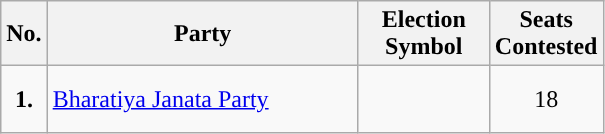<table class="wikitable">
<tr>
<th scope="col" style="width:4px;">No.</th>
<th scope="col" style="width:200px;">Party</th>
<th scope="col" style="width:80px;">Election Symbol</th>
<th scope="col" style="width:60px;">Seats Contested</th>
</tr>
<tr style="height: 45px;">
<td style="text-align:center; background:"><strong>1.</strong></td>
<td><a href='#'>Bharatiya Janata Party</a></td>
<td style="text-align:center;"></td>
<td style="text-align:center;">18</td>
</tr>
</table>
